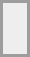<table align="center" border="0" cellpadding="4" cellspacing="4" style="border: 2px solid #9d9d9d;background-color:#eeeeee" valign="midlle">
<tr>
<td><br><div></div></td>
</tr>
</table>
